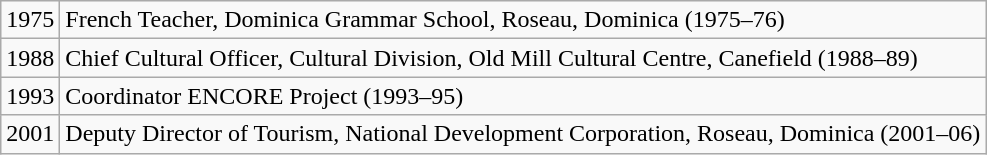<table class="wikitable">
<tr>
<td>1975</td>
<td>French Teacher, Dominica Grammar School, Roseau, Dominica (1975–76)</td>
</tr>
<tr>
<td>1988</td>
<td>Chief Cultural Officer, Cultural Division, Old Mill Cultural Centre, Canefield (1988–89)</td>
</tr>
<tr>
<td>1993</td>
<td>Coordinator ENCORE Project (1993–95)</td>
</tr>
<tr>
<td>2001</td>
<td>Deputy Director of Tourism, National Development Corporation, Roseau, Dominica (2001–06)</td>
</tr>
</table>
